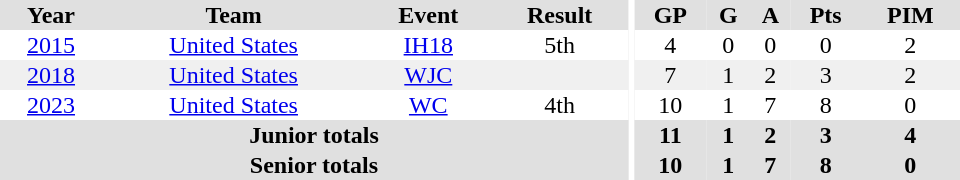<table border="0" cellpadding="1" cellspacing="0" ID="Table3" style="text-align:center; width:40em">
<tr ALIGN="center" bgcolor="#e0e0e0">
<th>Year</th>
<th>Team</th>
<th>Event</th>
<th>Result</th>
<th rowspan="100" bgcolor="#ffffff"></th>
<th>GP</th>
<th>G</th>
<th>A</th>
<th>Pts</th>
<th>PIM</th>
</tr>
<tr>
<td><a href='#'>2015</a></td>
<td><a href='#'>United States</a></td>
<td><a href='#'>IH18</a></td>
<td>5th</td>
<td>4</td>
<td>0</td>
<td>0</td>
<td>0</td>
<td>2</td>
</tr>
<tr style="background:#f0f0f0;">
<td><a href='#'>2018</a></td>
<td><a href='#'>United States</a></td>
<td><a href='#'>WJC</a></td>
<td></td>
<td>7</td>
<td>1</td>
<td>2</td>
<td>3</td>
<td>2</td>
</tr>
<tr>
<td><a href='#'>2023</a></td>
<td><a href='#'>United States</a></td>
<td><a href='#'>WC</a></td>
<td>4th</td>
<td>10</td>
<td>1</td>
<td>7</td>
<td>8</td>
<td>0</td>
</tr>
<tr bgcolor="#e0e0e0">
<th colspan="4">Junior totals</th>
<th>11</th>
<th>1</th>
<th>2</th>
<th>3</th>
<th>4</th>
</tr>
<tr bgcolor="#e0e0e0">
<th colspan="4">Senior totals</th>
<th>10</th>
<th>1</th>
<th>7</th>
<th>8</th>
<th>0</th>
</tr>
</table>
